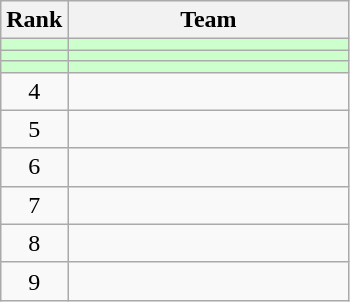<table class=wikitable style="text-align:center;">
<tr>
<th>Rank</th>
<th width=180>Team</th>
</tr>
<tr bgcolor=#ccffcc>
<td></td>
<td align=left></td>
</tr>
<tr bgcolor=#ccffcc>
<td></td>
<td align=left></td>
</tr>
<tr bgcolor=#ccffcc>
<td></td>
<td align=left></td>
</tr>
<tr>
<td>4</td>
<td align=left></td>
</tr>
<tr>
<td>5</td>
<td align=left></td>
</tr>
<tr>
<td>6</td>
<td align=left></td>
</tr>
<tr>
<td>7</td>
<td align=left></td>
</tr>
<tr>
<td>8</td>
<td align=left></td>
</tr>
<tr>
<td>9</td>
<td align=left></td>
</tr>
</table>
